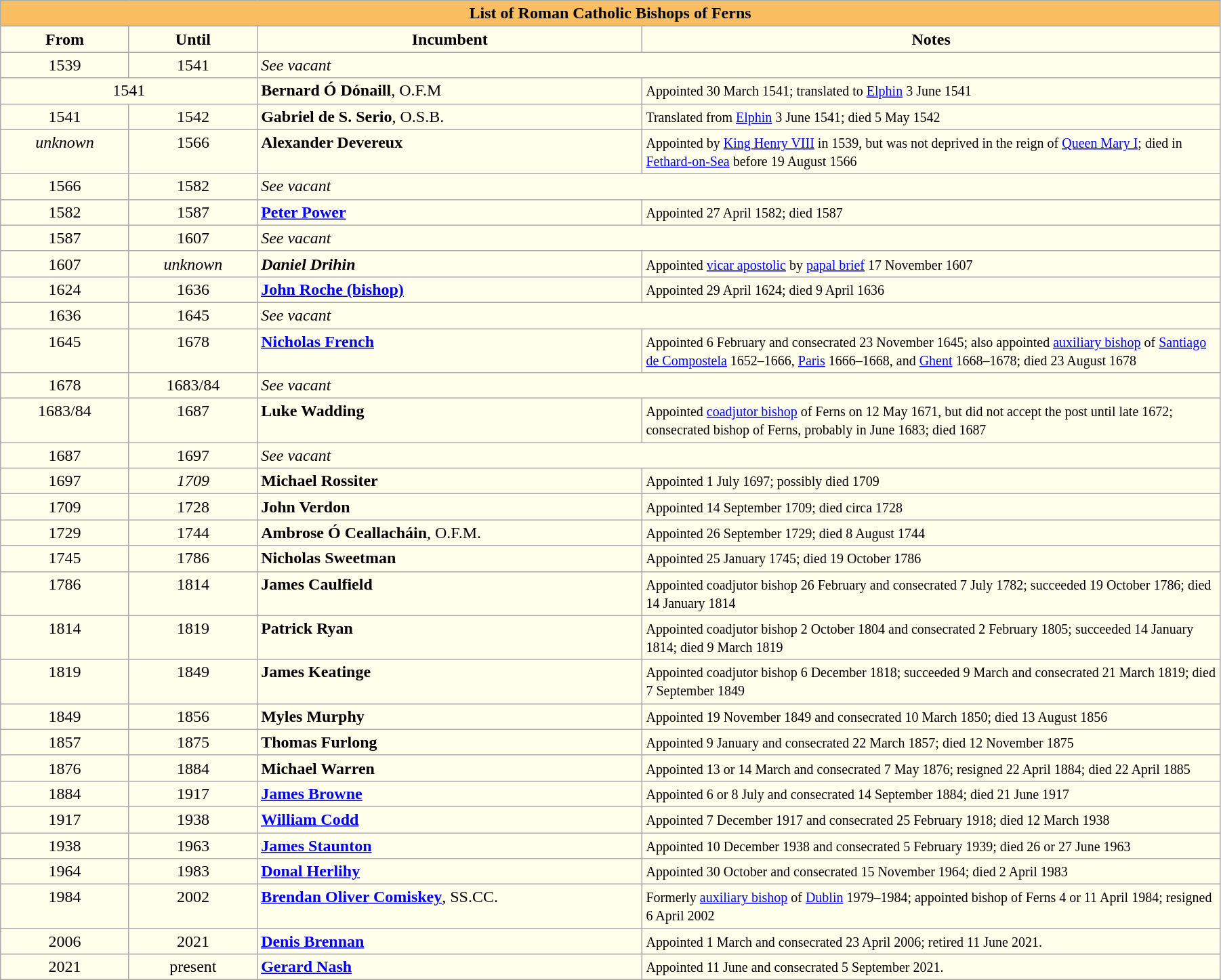<table class="wikitable" style="width:95%;" border="1" cellpadding="2">
<tr>
<th style="background-color:#FABE60" colspan="4">List of Roman Catholic Bishops of Ferns</th>
</tr>
<tr align=center>
<th style="background-color:#ffffec" width="10%">From</th>
<th style="background-color:#ffffec" width="10%">Until</th>
<th style="background-color:#ffffec" width="30%">Incumbent</th>
<th style="background-color:#ffffec" width="45%">Notes</th>
</tr>
<tr valign=top bgcolor="#ffffec">
<td align=center>1539</td>
<td align=center>1541</td>
<td colspan=2><em>See vacant</em></td>
</tr>
<tr valign=top bgcolor="#ffffec">
<td colspan=2 align=center>1541</td>
<td><strong>Bernard Ó Dónaill</strong>, O.F.M</td>
<td><small>Appointed 30 March 1541; translated to <a href='#'>Elphin</a> 3 June 1541</small></td>
</tr>
<tr valign=top bgcolor="#ffffec">
<td align=center>1541</td>
<td align=center>1542</td>
<td><strong>Gabriel de S. Serio</strong>, O.S.B.</td>
<td><small>Translated from <a href='#'>Elphin</a> 3 June 1541; died 5 May 1542</small></td>
</tr>
<tr valign=top bgcolor="#ffffec">
<td align=center><em>unknown</em></td>
<td align=center>1566</td>
<td><strong>Alexander Devereux</strong> </td>
<td><small>Appointed by <a href='#'>King Henry VIII</a> in 1539, but was not deprived in the reign of <a href='#'>Queen Mary I</a>; died in <a href='#'>Fethard-on-Sea</a> before 19 August 1566</small></td>
</tr>
<tr valign=top bgcolor="#ffffec">
<td align=center>1566</td>
<td align=center>1582</td>
<td colspan=2><em>See vacant</em></td>
</tr>
<tr valign=top bgcolor="#ffffec">
<td align=center>1582</td>
<td align=center>1587</td>
<td><strong><a href='#'>Peter Power</a></strong></td>
<td><small>Appointed 27 April 1582; died 1587</small></td>
</tr>
<tr valign=top bgcolor="#ffffec">
<td align=center>1587</td>
<td align=center>1607</td>
<td colspan=2><em>See vacant</em></td>
</tr>
<tr valign=top bgcolor="#ffffec">
<td align=center>1607</td>
<td align=center><em>unknown</em></td>
<td><strong><em>Daniel Drihin</em></strong></td>
<td><small>Appointed <a href='#'>vicar apostolic</a> by <a href='#'>papal brief</a> 17 November 1607</small></td>
</tr>
<tr valign=top bgcolor="#ffffec">
<td align=center>1624</td>
<td align=center>1636</td>
<td><strong><a href='#'>John Roche (bishop)</a></strong></td>
<td><small>Appointed 29 April 1624; died 9 April 1636</small></td>
</tr>
<tr valign=top bgcolor="#ffffec">
<td align=center>1636</td>
<td align=center>1645</td>
<td colspan=2><em>See vacant</em></td>
</tr>
<tr valign=top bgcolor="#ffffec">
<td align=center>1645</td>
<td align=center>1678</td>
<td><strong><a href='#'>Nicholas French</a></strong></td>
<td><small>Appointed 6 February and consecrated 23 November 1645; also appointed <a href='#'>auxiliary bishop</a> of <a href='#'>Santiago de Compostela</a> 1652–1666, <a href='#'>Paris</a> 1666–1668, and <a href='#'>Ghent</a> 1668–1678; died 23 August 1678</small></td>
</tr>
<tr valign=top bgcolor="#ffffec">
<td align=center>1678</td>
<td align=center>1683/84</td>
<td colspan=2><em>See vacant</em></td>
</tr>
<tr valign=top bgcolor="#ffffec">
<td align=center>1683/84</td>
<td align=center>1687</td>
<td><strong>Luke Wadding</strong></td>
<td><small>Appointed <a href='#'>coadjutor bishop</a> of Ferns on 12 May 1671, but did not accept the post until late 1672; consecrated bishop of Ferns, probably in June 1683; died 1687</small></td>
</tr>
<tr valign=top bgcolor="#ffffec">
<td align=center>1687</td>
<td align=center>1697</td>
<td colspan=2><em>See vacant</em></td>
</tr>
<tr valign=top bgcolor="#ffffec">
<td align=center>1697</td>
<td align=center><em>1709</em></td>
<td><strong>Michael Rossiter</strong></td>
<td><small>Appointed 1 July 1697; possibly died 1709</small></td>
</tr>
<tr valign=top bgcolor="#ffffec">
<td align=center>1709</td>
<td align=center>1728</td>
<td><strong>John Verdon</strong></td>
<td><small>Appointed 14 September 1709; died circa 1728</small></td>
</tr>
<tr valign=top bgcolor="#ffffec">
<td align=center>1729</td>
<td align=center>1744</td>
<td><strong>Ambrose Ó Ceallacháin</strong>, O.F.M.</td>
<td><small>Appointed 26 September 1729; died 8 August 1744</small></td>
</tr>
<tr valign=top bgcolor="#ffffec">
<td align=center>1745</td>
<td align=center>1786</td>
<td><strong>Nicholas Sweetman</strong></td>
<td><small>Appointed 25 January 1745; died 19 October 1786</small></td>
</tr>
<tr valign=top bgcolor="#ffffec">
<td align=center>1786</td>
<td align=center>1814</td>
<td><strong>James Caulfield</strong></td>
<td><small>Appointed coadjutor bishop 26 February and consecrated 7 July 1782; succeeded 19 October 1786; died 14 January 1814</small></td>
</tr>
<tr valign=top bgcolor="#ffffec">
<td align=center>1814</td>
<td align=center>1819</td>
<td><strong>Patrick Ryan</strong></td>
<td><small>Appointed coadjutor bishop 2 October 1804 and consecrated 2 February 1805; succeeded 14 January 1814; died 9 March 1819</small></td>
</tr>
<tr valign=top bgcolor="#ffffec">
<td align=center>1819</td>
<td align=center>1849</td>
<td><strong>James Keatinge</strong></td>
<td><small>Appointed coadjutor bishop 6 December 1818; succeeded 9 March and consecrated 21 March 1819; died 7 September 1849</small></td>
</tr>
<tr valign=top bgcolor="#ffffec">
<td align=center>1849</td>
<td align=center>1856</td>
<td><strong>Myles Murphy</strong></td>
<td><small>Appointed 19 November 1849 and consecrated 10 March 1850; died 13 August 1856</small></td>
</tr>
<tr valign=top bgcolor="#ffffec">
<td align=center>1857</td>
<td align=center>1875</td>
<td><strong>Thomas Furlong</strong></td>
<td><small>Appointed 9 January and consecrated 22 March 1857; died 12 November 1875</small></td>
</tr>
<tr valign=top bgcolor="#ffffec">
<td align=center>1876</td>
<td align=center>1884</td>
<td><strong>Michael Warren</strong></td>
<td><small>Appointed 13 or 14 March and consecrated 7 May 1876; resigned 22 April 1884; died 22 April 1885</small></td>
</tr>
<tr valign=top bgcolor="#ffffec">
<td align=center>1884</td>
<td align=center>1917</td>
<td><strong><a href='#'>James Browne</a></strong></td>
<td><small>Appointed 6 or 8 July and consecrated 14 September 1884; died 21 June 1917</small></td>
</tr>
<tr valign=top bgcolor="#ffffec">
<td align=center>1917</td>
<td align=center>1938</td>
<td><strong><a href='#'>William Codd</a></strong></td>
<td><small>Appointed 7 December 1917 and consecrated 25 February 1918; died 12 March 1938</small></td>
</tr>
<tr valign=top bgcolor="#ffffec">
<td align=center>1938</td>
<td align=center>1963</td>
<td><strong><a href='#'>James Staunton</a></strong></td>
<td><small>Appointed 10 December 1938 and consecrated 5 February 1939; died 26 or 27 June 1963</small></td>
</tr>
<tr valign=top bgcolor="#ffffec">
<td align=center>1964</td>
<td align=center>1983</td>
<td><strong><a href='#'>Donal Herlihy</a></strong></td>
<td><small>Appointed 30 October and consecrated 15 November 1964; died 2 April 1983</small></td>
</tr>
<tr valign=top bgcolor="#ffffec">
<td align=center>1984</td>
<td align=center>2002</td>
<td><strong><a href='#'>Brendan Oliver Comiskey</a></strong>, SS.CC.</td>
<td><small>Formerly <a href='#'>auxiliary bishop</a> of <a href='#'>Dublin</a> 1979–1984; appointed bishop of Ferns 4 or 11 April 1984; resigned 6 April 2002</small></td>
</tr>
<tr valign=top bgcolor="#ffffec">
<td align=center>2006</td>
<td align=center>2021</td>
<td><strong><a href='#'>Denis Brennan</a></strong></td>
<td><small>Appointed 1 March and consecrated 23 April 2006; retired 11 June 2021.</small></td>
</tr>
<tr valign=top bgcolor="#ffffec">
<td align=center>2021</td>
<td align=center>present</td>
<td><strong><a href='#'>Gerard Nash</a></strong></td>
<td><small>Appointed 11 June and consecrated 5 September 2021.</small></td>
</tr>
</table>
